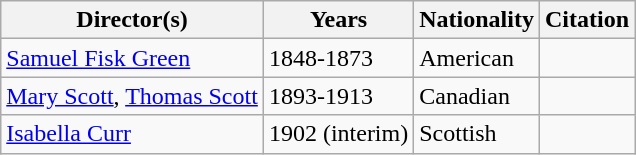<table class="wikitable sortable">
<tr>
<th>Director(s)</th>
<th>Years</th>
<th>Nationality</th>
<th>Citation</th>
</tr>
<tr>
<td><a href='#'>Samuel Fisk Green</a></td>
<td>1848-1873</td>
<td>American</td>
<td></td>
</tr>
<tr>
<td><a href='#'>Mary Scott</a>, <a href='#'>Thomas Scott</a></td>
<td>1893-1913</td>
<td>Canadian</td>
<td></td>
</tr>
<tr>
<td><a href='#'>Isabella Curr</a></td>
<td>1902 (interim)</td>
<td>Scottish</td>
<td></td>
</tr>
</table>
